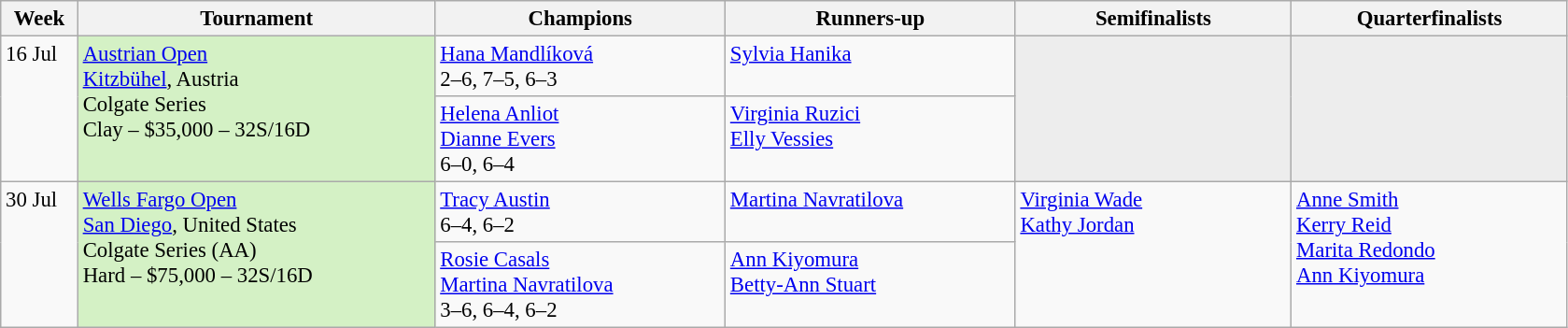<table class=wikitable style=font-size:95%>
<tr>
<th style="width:48px;">Week</th>
<th style="width:248px;">Tournament</th>
<th style="width:200px;">Champions</th>
<th style="width:200px;">Runners-up</th>
<th style="width:190px;">Semifinalists</th>
<th style="width:190px;">Quarterfinalists</th>
</tr>
<tr valign=top>
<td rowspan=2>16 Jul</td>
<td style="background:#D4F1C5;" rowspan="2"><a href='#'>Austrian Open</a><br>  <a href='#'>Kitzbühel</a>, Austria<br>Colgate Series<br>Clay – $35,000 – 32S/16D</td>
<td> <a href='#'>Hana Mandlíková</a><br>2–6, 7–5, 6–3</td>
<td> <a href='#'>Sylvia Hanika</a></td>
<td style="background:#ededed;" rowspan=2></td>
<td style="background:#ededed;" rowspan=2></td>
</tr>
<tr valign=top>
<td> <a href='#'>Helena Anliot</a> <br>  <a href='#'>Dianne Evers</a><br>6–0, 6–4</td>
<td> <a href='#'>Virginia Ruzici</a><br>  <a href='#'>Elly Vessies</a></td>
</tr>
<tr valign=top>
<td rowspan=2>30 Jul</td>
<td style="background:#D4F1C5;" rowspan="2"><a href='#'>Wells Fargo Open</a><br>  <a href='#'>San Diego</a>, United States<br>Colgate Series (AA)<br>Hard – $75,000 – 32S/16D</td>
<td> <a href='#'>Tracy Austin</a><br>6–4, 6–2</td>
<td> <a href='#'>Martina Navratilova</a></td>
<td rowspan=2> <a href='#'>Virginia Wade</a><br> <a href='#'>Kathy Jordan</a></td>
<td rowspan=2> <a href='#'>Anne Smith</a><br>  <a href='#'>Kerry Reid</a><br> <a href='#'>Marita Redondo</a><br>  <a href='#'>Ann Kiyomura</a></td>
</tr>
<tr valign=top>
<td> <a href='#'>Rosie Casals</a><br> <a href='#'>Martina Navratilova</a><br>3–6, 6–4, 6–2</td>
<td> <a href='#'>Ann Kiyomura</a><br>  <a href='#'>Betty-Ann Stuart</a></td>
</tr>
</table>
